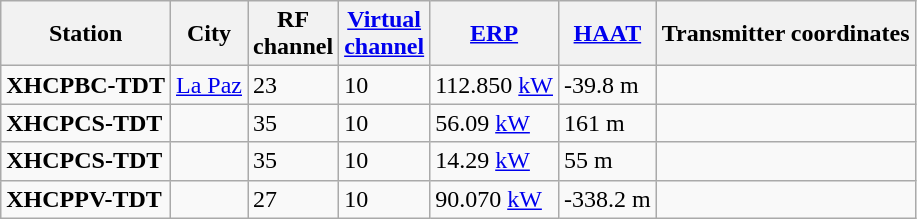<table class="wikitable">
<tr>
<th><strong>Station</strong></th>
<th><strong>City</strong></th>
<th><strong>RF<br>channel</strong></th>
<th><strong><a href='#'>Virtual<br>channel</a></strong></th>
<th><strong><a href='#'>ERP</a></strong></th>
<th><strong><a href='#'>HAAT</a></strong></th>
<th><strong>Transmitter coordinates</strong></th>
</tr>
<tr style="vertical-align: top; text-align: left;">
<td><strong>XHCPBC-TDT</strong></td>
<td><a href='#'>La Paz</a></td>
<td>23</td>
<td>10</td>
<td>112.850 <a href='#'>kW</a></td>
<td>-39.8 m</td>
<td></td>
</tr>
<tr style="vertical-align: top; text-align: left;">
<td><strong>XHCPCS-TDT</strong></td>
<td></td>
<td>35</td>
<td>10</td>
<td>56.09 <a href='#'>kW</a></td>
<td>161 m</td>
<td></td>
</tr>
<tr style="vertical-align: top; text-align: left;">
<td><strong>XHCPCS-TDT</strong></td>
<td></td>
<td>35</td>
<td>10</td>
<td>14.29 <a href='#'>kW</a></td>
<td>55 m</td>
<td></td>
</tr>
<tr style="vertical-align: top; text-align: left;">
<td><strong>XHCPPV-TDT</strong></td>
<td></td>
<td>27</td>
<td>10</td>
<td>90.070 <a href='#'>kW</a></td>
<td>-338.2 m</td>
<td></td>
</tr>
</table>
